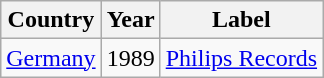<table class="wikitable">
<tr>
<th>Country</th>
<th>Year</th>
<th>Label</th>
</tr>
<tr>
<td><a href='#'>Germany</a></td>
<td>1989</td>
<td><a href='#'>Philips Records</a></td>
</tr>
</table>
